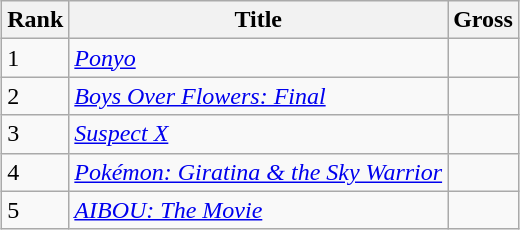<table class="wikitable sortable" style="margin:auto; margin:auto;">
<tr>
<th>Rank</th>
<th>Title</th>
<th>Gross</th>
</tr>
<tr>
<td>1</td>
<td><em><a href='#'>Ponyo</a></em></td>
<td></td>
</tr>
<tr>
<td>2</td>
<td><em><a href='#'>Boys Over Flowers: Final</a></em></td>
<td></td>
</tr>
<tr>
<td>3</td>
<td><em><a href='#'>Suspect X</a></em></td>
<td></td>
</tr>
<tr>
<td>4</td>
<td><em><a href='#'>Pokémon: Giratina & the Sky Warrior</a></em></td>
<td></td>
</tr>
<tr>
<td>5</td>
<td><em><a href='#'>AIBOU: The Movie</a></em></td>
<td></td>
</tr>
</table>
